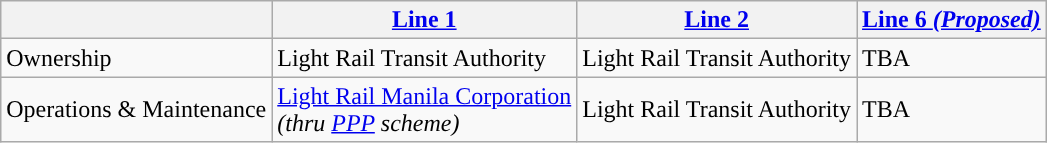<table class="wikitable">
<tr>
<th></th>
<th style="background:#"><a href='#'><span>Line 1</span></a></th>
<th style="background:#"><a href='#'><span>Line 2</span></a></th>
<th style="background:#"><a href='#'><span>Line 6 <em>(Proposed)</em></span></a></th>
</tr>
<tr>
<td>Ownership</td>
<td>Light Rail Transit Authority</td>
<td>Light Rail Transit Authority</td>
<td>TBA</td>
</tr>
<tr>
<td>Operations & Maintenance</td>
<td><a href='#'>Light Rail Manila Corporation</a><br><em>(thru <a href='#'>PPP</a> scheme)</em></td>
<td>Light Rail Transit Authority</td>
<td>TBA</td>
</tr>
</table>
